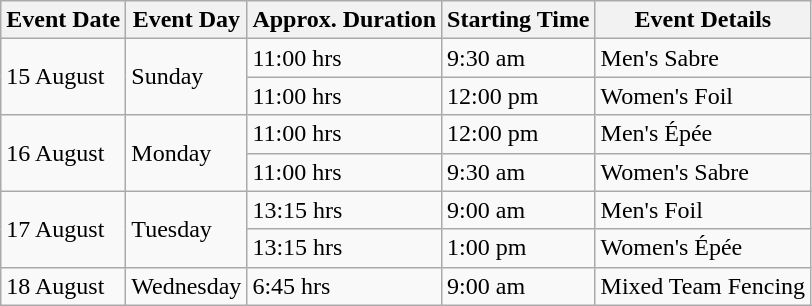<table class="wikitable">
<tr>
<th>Event Date</th>
<th>Event Day</th>
<th>Approx. Duration</th>
<th>Starting Time</th>
<th>Event Details</th>
</tr>
<tr>
<td rowspan=2>15 August</td>
<td rowspan=2>Sunday</td>
<td>11:00 hrs</td>
<td>9:30 am</td>
<td>Men's Sabre</td>
</tr>
<tr>
<td>11:00 hrs</td>
<td>12:00 pm</td>
<td>Women's Foil</td>
</tr>
<tr>
<td rowspan=2>16 August</td>
<td rowspan=2>Monday</td>
<td>11:00 hrs</td>
<td>12:00 pm</td>
<td>Men's Épée</td>
</tr>
<tr>
<td>11:00 hrs</td>
<td>9:30 am</td>
<td>Women's Sabre</td>
</tr>
<tr>
<td rowspan=2>17 August</td>
<td rowspan=2>Tuesday</td>
<td>13:15 hrs</td>
<td>9:00 am</td>
<td>Men's Foil</td>
</tr>
<tr>
<td>13:15 hrs</td>
<td>1:00 pm</td>
<td>Women's Épée</td>
</tr>
<tr>
<td>18 August</td>
<td>Wednesday</td>
<td>6:45 hrs</td>
<td>9:00 am</td>
<td>Mixed Team Fencing</td>
</tr>
</table>
